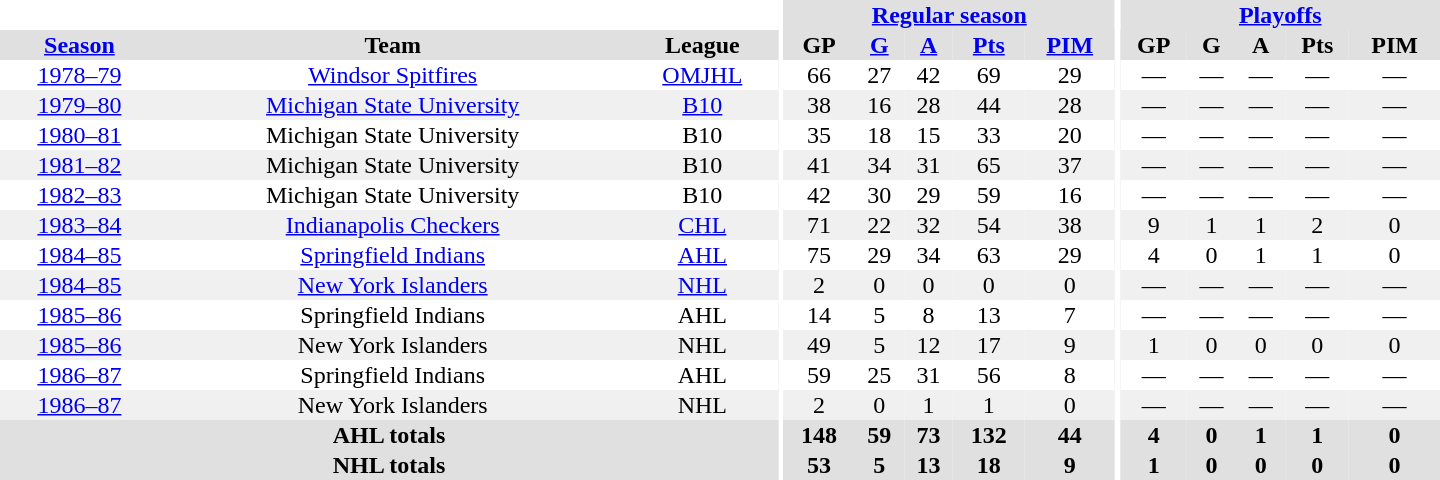<table border="0" cellpadding="1" cellspacing="0" style="text-align:center; width:60em">
<tr bgcolor="#e0e0e0">
<th colspan="3" bgcolor="#ffffff"></th>
<th rowspan="100" bgcolor="#ffffff"></th>
<th colspan="5"><a href='#'>Regular season</a></th>
<th rowspan="100" bgcolor="#ffffff"></th>
<th colspan="5"><a href='#'>Playoffs</a></th>
</tr>
<tr bgcolor="#e0e0e0">
<th><a href='#'>Season</a></th>
<th>Team</th>
<th>League</th>
<th>GP</th>
<th><a href='#'>G</a></th>
<th><a href='#'>A</a></th>
<th><a href='#'>Pts</a></th>
<th><a href='#'>PIM</a></th>
<th>GP</th>
<th>G</th>
<th>A</th>
<th>Pts</th>
<th>PIM</th>
</tr>
<tr>
<td><a href='#'>1978–79</a></td>
<td><a href='#'>Windsor Spitfires</a></td>
<td><a href='#'>OMJHL</a></td>
<td>66</td>
<td>27</td>
<td>42</td>
<td>69</td>
<td>29</td>
<td>—</td>
<td>—</td>
<td>—</td>
<td>—</td>
<td>—</td>
</tr>
<tr bgcolor="#f0f0f0">
<td><a href='#'>1979–80</a></td>
<td><a href='#'>Michigan State University</a></td>
<td><a href='#'>B10</a></td>
<td>38</td>
<td>16</td>
<td>28</td>
<td>44</td>
<td>28</td>
<td>—</td>
<td>—</td>
<td>—</td>
<td>—</td>
<td>—</td>
</tr>
<tr>
<td><a href='#'>1980–81</a></td>
<td>Michigan State University</td>
<td>B10</td>
<td>35</td>
<td>18</td>
<td>15</td>
<td>33</td>
<td>20</td>
<td>—</td>
<td>—</td>
<td>—</td>
<td>—</td>
<td>—</td>
</tr>
<tr bgcolor="#f0f0f0">
<td><a href='#'>1981–82</a></td>
<td>Michigan State University</td>
<td>B10</td>
<td>41</td>
<td>34</td>
<td>31</td>
<td>65</td>
<td>37</td>
<td>—</td>
<td>—</td>
<td>—</td>
<td>—</td>
<td>—</td>
</tr>
<tr>
<td><a href='#'>1982–83</a></td>
<td>Michigan State University</td>
<td>B10</td>
<td>42</td>
<td>30</td>
<td>29</td>
<td>59</td>
<td>16</td>
<td>—</td>
<td>—</td>
<td>—</td>
<td>—</td>
<td>—</td>
</tr>
<tr bgcolor="#f0f0f0">
<td><a href='#'>1983–84</a></td>
<td><a href='#'>Indianapolis Checkers</a></td>
<td><a href='#'>CHL</a></td>
<td>71</td>
<td>22</td>
<td>32</td>
<td>54</td>
<td>38</td>
<td>9</td>
<td>1</td>
<td>1</td>
<td>2</td>
<td>0</td>
</tr>
<tr>
<td><a href='#'>1984–85</a></td>
<td><a href='#'>Springfield Indians</a></td>
<td><a href='#'>AHL</a></td>
<td>75</td>
<td>29</td>
<td>34</td>
<td>63</td>
<td>29</td>
<td>4</td>
<td>0</td>
<td>1</td>
<td>1</td>
<td>0</td>
</tr>
<tr bgcolor="#f0f0f0">
<td><a href='#'>1984–85</a></td>
<td><a href='#'>New York Islanders</a></td>
<td><a href='#'>NHL</a></td>
<td>2</td>
<td>0</td>
<td>0</td>
<td>0</td>
<td>0</td>
<td>—</td>
<td>—</td>
<td>—</td>
<td>—</td>
<td>—</td>
</tr>
<tr>
<td><a href='#'>1985–86</a></td>
<td>Springfield Indians</td>
<td>AHL</td>
<td>14</td>
<td>5</td>
<td>8</td>
<td>13</td>
<td>7</td>
<td>—</td>
<td>—</td>
<td>—</td>
<td>—</td>
<td>—</td>
</tr>
<tr bgcolor="#f0f0f0">
<td><a href='#'>1985–86</a></td>
<td>New York Islanders</td>
<td>NHL</td>
<td>49</td>
<td>5</td>
<td>12</td>
<td>17</td>
<td>9</td>
<td>1</td>
<td>0</td>
<td>0</td>
<td>0</td>
<td>0</td>
</tr>
<tr>
<td><a href='#'>1986–87</a></td>
<td>Springfield Indians</td>
<td>AHL</td>
<td>59</td>
<td>25</td>
<td>31</td>
<td>56</td>
<td>8</td>
<td>—</td>
<td>—</td>
<td>—</td>
<td>—</td>
<td>—</td>
</tr>
<tr bgcolor="#f0f0f0">
<td><a href='#'>1986–87</a></td>
<td>New York Islanders</td>
<td>NHL</td>
<td>2</td>
<td>0</td>
<td>1</td>
<td>1</td>
<td>0</td>
<td>—</td>
<td>—</td>
<td>—</td>
<td>—</td>
<td>—</td>
</tr>
<tr bgcolor="#e0e0e0">
<th colspan="3">AHL totals</th>
<th>148</th>
<th>59</th>
<th>73</th>
<th>132</th>
<th>44</th>
<th>4</th>
<th>0</th>
<th>1</th>
<th>1</th>
<th>0</th>
</tr>
<tr bgcolor="#e0e0e0">
<th colspan="3">NHL totals</th>
<th>53</th>
<th>5</th>
<th>13</th>
<th>18</th>
<th>9</th>
<th>1</th>
<th>0</th>
<th>0</th>
<th>0</th>
<th>0</th>
</tr>
</table>
